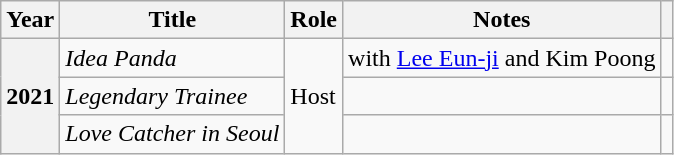<table class="wikitable sortable plainrowheaders">
<tr>
<th scope="col">Year</th>
<th scope="col">Title</th>
<th scope="col">Role</th>
<th scope="col">Notes</th>
<th scope="col" class="unsortable"></th>
</tr>
<tr>
<th scope="row" rowspan=3>2021</th>
<td><em>Idea Panda</em></td>
<td rowspan=3>Host</td>
<td>with <a href='#'>Lee Eun-ji</a> and Kim Poong</td>
<td style="text-align:center"></td>
</tr>
<tr>
<td><em>Legendary Trainee</em></td>
<td></td>
<td style="text-align:center"></td>
</tr>
<tr>
<td><em>Love Catcher in Seoul</em></td>
<td></td>
<td style="text-align:center"></td>
</tr>
</table>
